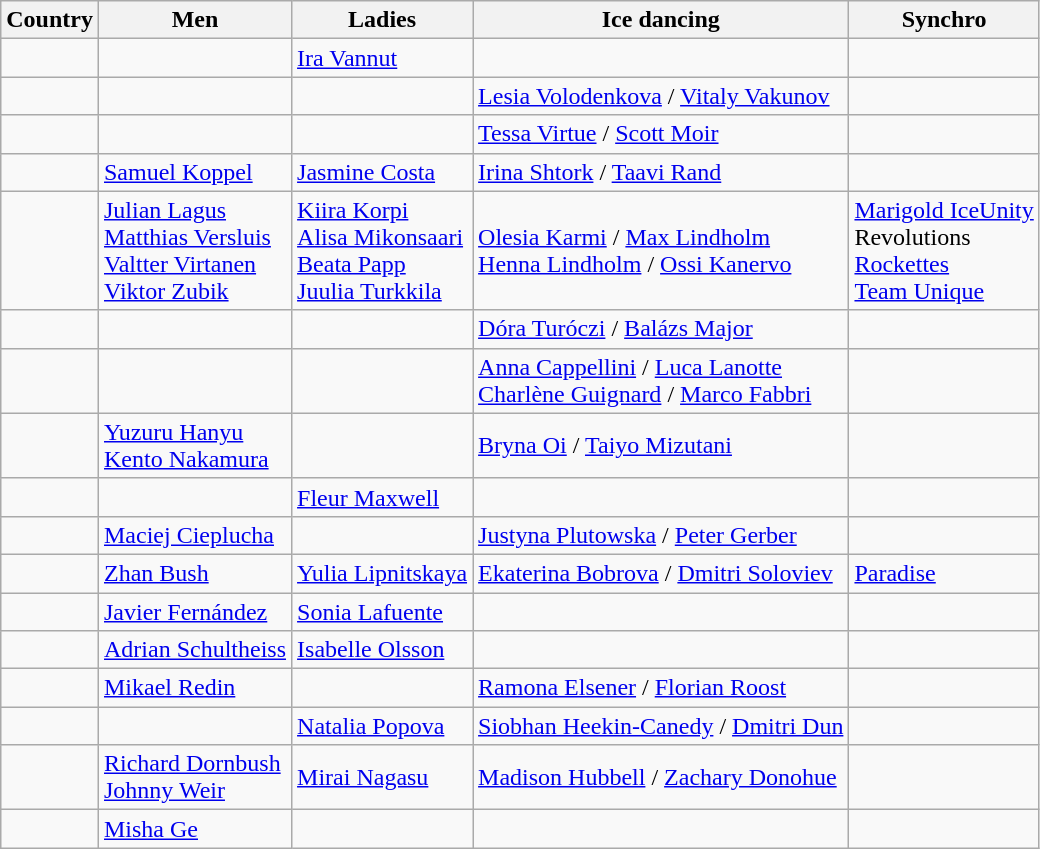<table class="wikitable">
<tr>
<th>Country</th>
<th>Men</th>
<th>Ladies</th>
<th>Ice dancing</th>
<th>Synchro</th>
</tr>
<tr>
<td></td>
<td></td>
<td><a href='#'>Ira Vannut</a></td>
<td></td>
<td></td>
</tr>
<tr>
<td></td>
<td></td>
<td></td>
<td><a href='#'>Lesia Volodenkova</a> / <a href='#'>Vitaly Vakunov</a></td>
<td></td>
</tr>
<tr>
<td></td>
<td></td>
<td></td>
<td><a href='#'>Tessa Virtue</a> / <a href='#'>Scott Moir</a></td>
<td></td>
</tr>
<tr>
<td></td>
<td><a href='#'>Samuel Koppel</a></td>
<td><a href='#'>Jasmine Costa</a></td>
<td><a href='#'>Irina Shtork</a> / <a href='#'>Taavi Rand</a></td>
<td></td>
</tr>
<tr>
<td></td>
<td><a href='#'>Julian Lagus</a> <br> <a href='#'>Matthias Versluis</a> <br> <a href='#'>Valtter Virtanen</a> <br> <a href='#'>Viktor Zubik</a></td>
<td><a href='#'>Kiira Korpi</a> <br> <a href='#'>Alisa Mikonsaari</a> <br> <a href='#'>Beata Papp</a> <br> <a href='#'>Juulia Turkkila</a></td>
<td><a href='#'>Olesia Karmi</a> / <a href='#'>Max Lindholm</a> <br> <a href='#'>Henna Lindholm</a> / <a href='#'>Ossi Kanervo</a></td>
<td><a href='#'>Marigold IceUnity</a> <br> Revolutions <br> <a href='#'>Rockettes</a> <br> <a href='#'>Team Unique</a></td>
</tr>
<tr>
<td></td>
<td></td>
<td></td>
<td><a href='#'>Dóra Turóczi</a> / <a href='#'>Balázs Major</a></td>
<td></td>
</tr>
<tr>
<td></td>
<td></td>
<td></td>
<td><a href='#'>Anna Cappellini</a> / <a href='#'>Luca Lanotte</a> <br> <a href='#'>Charlène Guignard</a> / <a href='#'>Marco Fabbri</a></td>
<td></td>
</tr>
<tr>
<td></td>
<td><a href='#'>Yuzuru Hanyu</a> <br> <a href='#'>Kento Nakamura</a></td>
<td></td>
<td><a href='#'>Bryna Oi</a> / <a href='#'>Taiyo Mizutani</a></td>
<td></td>
</tr>
<tr>
<td></td>
<td></td>
<td><a href='#'>Fleur Maxwell</a></td>
<td></td>
<td></td>
</tr>
<tr>
<td></td>
<td><a href='#'>Maciej Cieplucha</a></td>
<td></td>
<td><a href='#'>Justyna Plutowska</a> / <a href='#'>Peter Gerber</a></td>
<td></td>
</tr>
<tr>
<td></td>
<td><a href='#'>Zhan Bush</a></td>
<td><a href='#'>Yulia Lipnitskaya</a></td>
<td><a href='#'>Ekaterina Bobrova</a> / <a href='#'>Dmitri Soloviev</a></td>
<td><a href='#'>Paradise</a></td>
</tr>
<tr>
<td></td>
<td><a href='#'>Javier Fernández</a></td>
<td><a href='#'>Sonia Lafuente</a></td>
<td></td>
<td></td>
</tr>
<tr>
<td></td>
<td><a href='#'>Adrian Schultheiss</a></td>
<td><a href='#'>Isabelle Olsson</a></td>
<td></td>
<td></td>
</tr>
<tr>
<td></td>
<td><a href='#'>Mikael Redin</a></td>
<td></td>
<td><a href='#'>Ramona Elsener</a> / <a href='#'>Florian Roost</a></td>
<td></td>
</tr>
<tr>
<td></td>
<td></td>
<td><a href='#'>Natalia Popova</a></td>
<td><a href='#'>Siobhan Heekin-Canedy</a> / <a href='#'>Dmitri Dun</a></td>
<td></td>
</tr>
<tr>
<td></td>
<td><a href='#'>Richard Dornbush</a> <br> <a href='#'>Johnny Weir</a></td>
<td><a href='#'>Mirai Nagasu</a></td>
<td><a href='#'>Madison Hubbell</a> / <a href='#'>Zachary Donohue</a></td>
<td></td>
</tr>
<tr>
<td></td>
<td><a href='#'>Misha Ge</a></td>
<td></td>
<td></td>
<td></td>
</tr>
</table>
